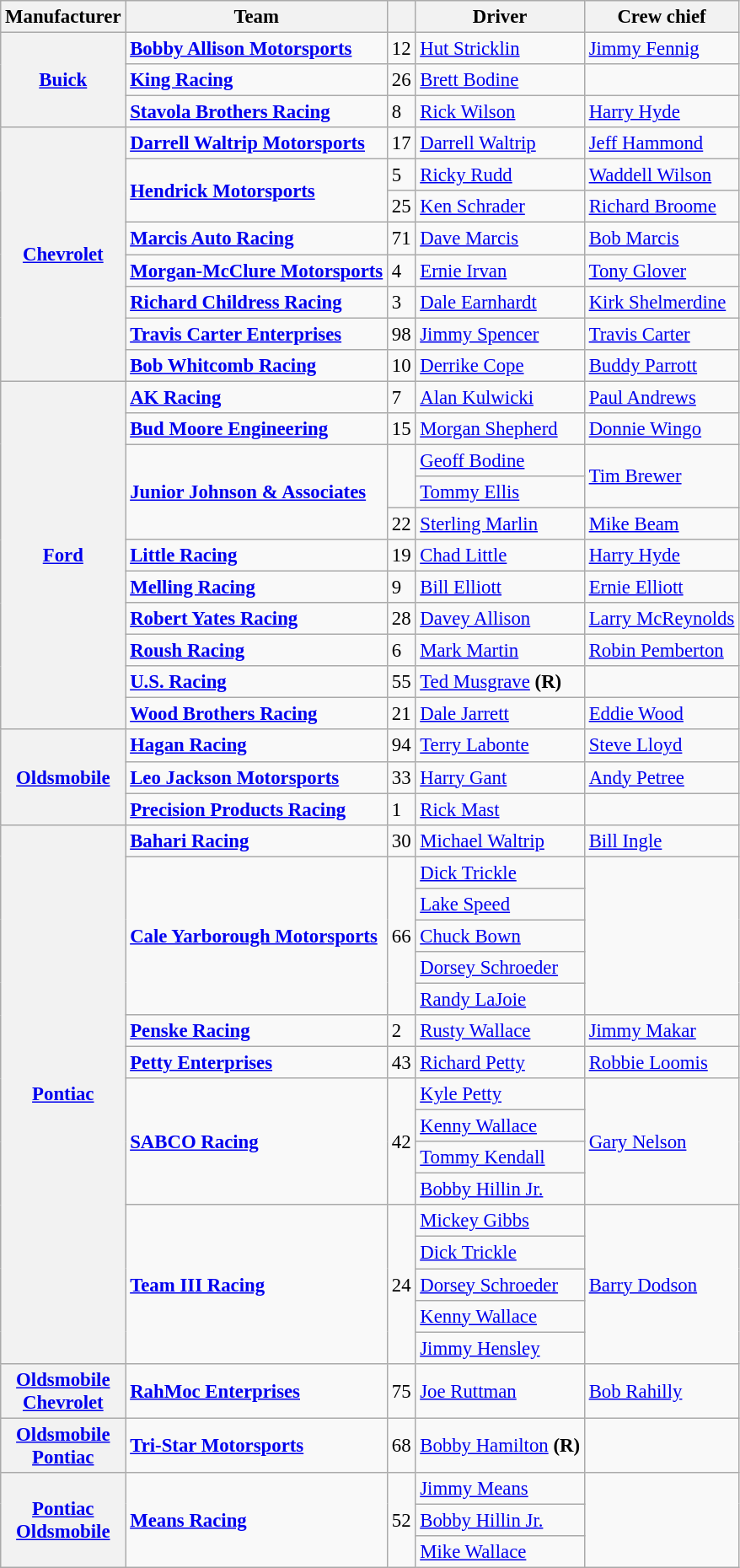<table class="wikitable" style="font-size: 95%;">
<tr>
<th>Manufacturer</th>
<th>Team</th>
<th></th>
<th>Driver</th>
<th>Crew chief</th>
</tr>
<tr>
<th rowspan=3><a href='#'>Buick</a></th>
<td><strong><a href='#'>Bobby Allison Motorsports</a></strong></td>
<td>12</td>
<td><a href='#'>Hut Stricklin</a></td>
<td><a href='#'>Jimmy Fennig</a></td>
</tr>
<tr>
<td><strong><a href='#'>King Racing</a></strong></td>
<td>26</td>
<td><a href='#'>Brett Bodine</a></td>
<td></td>
</tr>
<tr>
<td><strong><a href='#'>Stavola Brothers Racing</a></strong></td>
<td>8</td>
<td><a href='#'>Rick Wilson</a></td>
<td><a href='#'>Harry Hyde</a></td>
</tr>
<tr>
<th rowspan=8><a href='#'>Chevrolet</a></th>
<td><strong><a href='#'>Darrell Waltrip Motorsports</a></strong></td>
<td>17</td>
<td><a href='#'>Darrell Waltrip</a></td>
<td><a href='#'>Jeff Hammond</a></td>
</tr>
<tr>
<td rowspan=2><strong><a href='#'>Hendrick Motorsports</a></strong></td>
<td>5</td>
<td><a href='#'>Ricky Rudd</a></td>
<td><a href='#'>Waddell Wilson</a></td>
</tr>
<tr>
<td>25</td>
<td><a href='#'>Ken Schrader</a></td>
<td><a href='#'>Richard Broome</a></td>
</tr>
<tr>
<td><strong><a href='#'>Marcis Auto Racing</a></strong></td>
<td>71</td>
<td><a href='#'>Dave Marcis</a></td>
<td><a href='#'>Bob Marcis</a></td>
</tr>
<tr>
<td><strong><a href='#'>Morgan-McClure Motorsports</a></strong></td>
<td>4</td>
<td><a href='#'>Ernie Irvan</a></td>
<td><a href='#'>Tony Glover</a></td>
</tr>
<tr>
<td><strong><a href='#'>Richard Childress Racing</a></strong></td>
<td>3</td>
<td><a href='#'>Dale Earnhardt</a></td>
<td><a href='#'>Kirk Shelmerdine</a></td>
</tr>
<tr>
<td><strong><a href='#'>Travis Carter Enterprises</a></strong></td>
<td>98</td>
<td><a href='#'>Jimmy Spencer</a></td>
<td><a href='#'>Travis Carter</a></td>
</tr>
<tr>
<td><strong><a href='#'>Bob Whitcomb Racing</a></strong></td>
<td>10</td>
<td><a href='#'>Derrike Cope</a></td>
<td><a href='#'>Buddy Parrott</a></td>
</tr>
<tr>
<th rowspan=11><a href='#'>Ford</a></th>
<td><strong><a href='#'>AK Racing</a></strong></td>
<td>7</td>
<td><a href='#'>Alan Kulwicki</a></td>
<td><a href='#'>Paul Andrews</a></td>
</tr>
<tr>
<td><strong><a href='#'>Bud Moore Engineering</a></strong></td>
<td>15</td>
<td><a href='#'>Morgan Shepherd</a></td>
<td><a href='#'>Donnie Wingo</a></td>
</tr>
<tr>
<td rowspan=3><strong><a href='#'>Junior Johnson & Associates</a></strong></td>
<td rowspan=2></td>
<td><a href='#'>Geoff Bodine</a> <small></small></td>
<td rowspan=2><a href='#'>Tim Brewer</a></td>
</tr>
<tr>
<td><a href='#'>Tommy Ellis</a> <small></small></td>
</tr>
<tr>
<td>22</td>
<td><a href='#'>Sterling Marlin</a></td>
<td><a href='#'>Mike Beam</a></td>
</tr>
<tr>
<td><strong><a href='#'>Little Racing</a></strong></td>
<td>19</td>
<td><a href='#'>Chad Little</a></td>
<td><a href='#'>Harry Hyde</a></td>
</tr>
<tr>
<td><strong><a href='#'>Melling Racing</a></strong></td>
<td>9</td>
<td><a href='#'>Bill Elliott</a></td>
<td><a href='#'>Ernie Elliott</a></td>
</tr>
<tr>
<td><strong><a href='#'>Robert Yates Racing</a></strong></td>
<td>28</td>
<td><a href='#'>Davey Allison</a></td>
<td><a href='#'>Larry McReynolds</a></td>
</tr>
<tr>
<td><strong><a href='#'>Roush Racing</a></strong></td>
<td>6</td>
<td><a href='#'>Mark Martin</a></td>
<td><a href='#'>Robin Pemberton</a></td>
</tr>
<tr>
<td><strong><a href='#'>U.S. Racing</a></strong></td>
<td>55</td>
<td><a href='#'>Ted Musgrave</a> <strong>(R)</strong></td>
<td></td>
</tr>
<tr>
<td><strong><a href='#'>Wood Brothers Racing</a></strong></td>
<td>21</td>
<td><a href='#'>Dale Jarrett</a></td>
<td><a href='#'>Eddie Wood</a></td>
</tr>
<tr>
<th rowspan=3><a href='#'>Oldsmobile</a></th>
<td><strong><a href='#'>Hagan Racing</a></strong></td>
<td>94</td>
<td><a href='#'>Terry Labonte</a></td>
<td><a href='#'>Steve Lloyd</a></td>
</tr>
<tr>
<td><strong><a href='#'>Leo Jackson Motorsports</a></strong></td>
<td>33</td>
<td><a href='#'>Harry Gant</a></td>
<td><a href='#'>Andy Petree</a></td>
</tr>
<tr>
<td><strong><a href='#'>Precision Products Racing</a></strong></td>
<td>1</td>
<td><a href='#'>Rick Mast</a></td>
<td></td>
</tr>
<tr>
<th rowspan=17><a href='#'>Pontiac</a></th>
<td><strong><a href='#'>Bahari Racing</a></strong></td>
<td>30</td>
<td><a href='#'>Michael Waltrip</a></td>
<td><a href='#'>Bill Ingle</a></td>
</tr>
<tr>
<td rowspan=5><strong><a href='#'>Cale Yarborough Motorsports</a></strong></td>
<td rowspan=5>66</td>
<td><a href='#'>Dick Trickle</a> <small></small></td>
<td rowspan=5></td>
</tr>
<tr>
<td><a href='#'>Lake Speed</a> <small></small></td>
</tr>
<tr>
<td><a href='#'>Chuck Bown</a> <small></small></td>
</tr>
<tr>
<td><a href='#'>Dorsey Schroeder</a> <small></small></td>
</tr>
<tr>
<td><a href='#'>Randy LaJoie</a> <small></small></td>
</tr>
<tr>
<td><strong><a href='#'>Penske Racing</a></strong></td>
<td>2</td>
<td><a href='#'>Rusty Wallace</a></td>
<td><a href='#'>Jimmy Makar</a></td>
</tr>
<tr>
<td><strong><a href='#'>Petty Enterprises</a></strong></td>
<td>43</td>
<td><a href='#'>Richard Petty</a></td>
<td><a href='#'>Robbie Loomis</a></td>
</tr>
<tr>
<td rowspan=4><strong><a href='#'>SABCO Racing</a></strong></td>
<td rowspan=4>42</td>
<td><a href='#'>Kyle Petty</a> <small></small></td>
<td rowspan=4><a href='#'>Gary Nelson</a></td>
</tr>
<tr>
<td><a href='#'>Kenny Wallace</a> <small></small></td>
</tr>
<tr>
<td><a href='#'>Tommy Kendall</a> <small></small></td>
</tr>
<tr>
<td><a href='#'>Bobby Hillin Jr.</a> <small></small></td>
</tr>
<tr>
<td rowspan=5><strong><a href='#'>Team III Racing</a></strong></td>
<td rowspan=5>24</td>
<td><a href='#'>Mickey Gibbs</a>  <small></small></td>
<td rowspan=5><a href='#'>Barry Dodson</a></td>
</tr>
<tr>
<td><a href='#'>Dick Trickle</a> <small></small></td>
</tr>
<tr>
<td><a href='#'>Dorsey Schroeder</a> <small></small></td>
</tr>
<tr>
<td><a href='#'>Kenny Wallace</a> <small></small></td>
</tr>
<tr>
<td><a href='#'>Jimmy Hensley</a> <small></small></td>
</tr>
<tr>
<th><a href='#'>Oldsmobile</a> <small></small><br><a href='#'>Chevrolet</a> <small></small></th>
<td><strong><a href='#'>RahMoc Enterprises</a></strong></td>
<td>75</td>
<td><a href='#'>Joe Ruttman</a></td>
<td><a href='#'>Bob Rahilly</a></td>
</tr>
<tr>
<th><a href='#'>Oldsmobile</a> <small></small><br><a href='#'>Pontiac</a> <small></small></th>
<td><strong><a href='#'>Tri-Star Motorsports</a></strong></td>
<td>68</td>
<td><a href='#'>Bobby Hamilton</a> <strong>(R)</strong></td>
<td></td>
</tr>
<tr>
<th rowspan=3><a href='#'>Pontiac</a> <small></small><br><a href='#'>Oldsmobile</a> <small></small></th>
<td rowspan=3><strong><a href='#'>Means Racing</a></strong></td>
<td rowspan=3>52</td>
<td><a href='#'>Jimmy Means</a> <small></small></td>
<td rowspan=3></td>
</tr>
<tr>
<td><a href='#'>Bobby Hillin Jr.</a> <small></small></td>
</tr>
<tr>
<td><a href='#'>Mike Wallace</a>  <small></small></td>
</tr>
</table>
